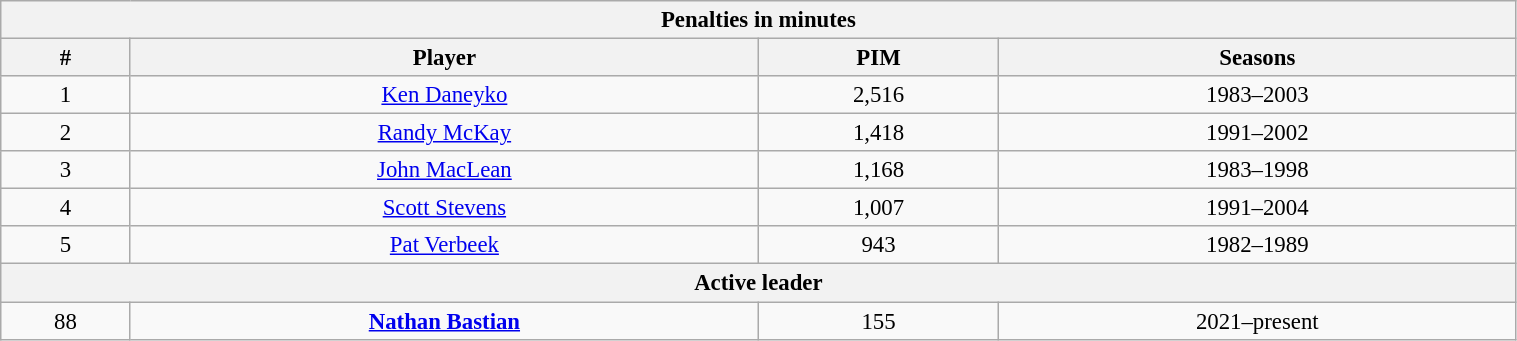<table class="wikitable" style="text-align: center; font-size: 95%" width="80%">
<tr>
<th colspan="4">Penalties in minutes</th>
</tr>
<tr>
<th>#</th>
<th>Player</th>
<th>PIM</th>
<th>Seasons</th>
</tr>
<tr>
<td>1</td>
<td><a href='#'>Ken Daneyko</a></td>
<td>2,516</td>
<td>1983–2003</td>
</tr>
<tr>
<td>2</td>
<td><a href='#'>Randy McKay</a></td>
<td>1,418</td>
<td>1991–2002</td>
</tr>
<tr>
<td>3</td>
<td><a href='#'>John MacLean</a></td>
<td>1,168</td>
<td>1983–1998</td>
</tr>
<tr>
<td>4</td>
<td><a href='#'>Scott Stevens</a></td>
<td>1,007</td>
<td>1991–2004</td>
</tr>
<tr>
<td>5</td>
<td><a href='#'>Pat Verbeek</a></td>
<td>943</td>
<td>1982–1989</td>
</tr>
<tr>
<th colspan="4">Active leader</th>
</tr>
<tr>
<td>88</td>
<td><strong><a href='#'>Nathan Bastian</a></strong></td>
<td>155</td>
<td>2021–present</td>
</tr>
</table>
